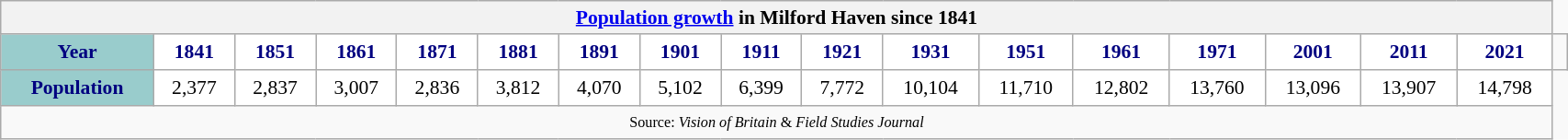<table class="wikitable" style="font-size:90%; width:90%; border:0; text-align:center; line-height:120%;">
<tr>
<th colspan="17" style="text-align:center; font-size:100%;"><a href='#'>Population growth</a> in Milford Haven since 1841</th>
</tr>
<tr>
<th style="background:#9cc; color:navy; height:19px;">Year</th>
<th style="background:#fff; color:navy;">1841</th>
<th style="background:#fff; color:navy;">1851</th>
<th style="background:#fff; color:navy;">1861</th>
<th style="background:#fff; color:navy;">1871</th>
<th style="background:#fff; color:navy;">1881</th>
<th style="background:#fff; color:navy;">1891</th>
<th style="background:#fff; color:navy;">1901</th>
<th style="background:#fff; color:navy;">1911</th>
<th style="background:#fff; color:navy;">1921</th>
<th style="background:#fff; color:navy;">1931</th>
<th style="background:#fff; color:navy;">1951</th>
<th style="background:#fff; color:navy;">1961</th>
<th style="background:#fff; color:navy;">1971</th>
<th style="background:#fff; color:navy;">2001</th>
<th style="background:#fff; color:navy;">2011</th>
<th style="background:#fff; color:navy;">2021</th>
<td></td>
</tr>
<tr style="text-align:center;">
<th style="background:#9cc; color:navy; height:19px;">Population</th>
<td style="background:#fff; color:black;">2,377</td>
<td style="background:#fff; color:black;">2,837</td>
<td style="background:#fff; color:black;">3,007</td>
<td style="background:#fff; color:black;">2,836</td>
<td style="background:#fff; color:black;">3,812</td>
<td style="background:#fff; color:black;">4,070</td>
<td style="background:#fff; color:black;">5,102</td>
<td style="background:#fff; color:black;">6,399</td>
<td style="background:#fff; color:black;">7,772</td>
<td style="background:#fff; color:black;">10,104</td>
<td style="background:#fff; color:black;">11,710</td>
<td style="background:#fff; color:black;">12,802</td>
<td style="background:#fff; color:black;">13,760</td>
<td style="background:#fff; color:black;">13,096</td>
<td style="background:#fff; color:black;">13,907</td>
<td style="background:#fff; color:black;">14,798</td>
</tr>
<tr>
<td colspan="17" style="text-align:center; font-size:90%;"><small>Source: <em>Vision of Britain</em> & <em>Field Studies Journal</em></small></td>
</tr>
</table>
